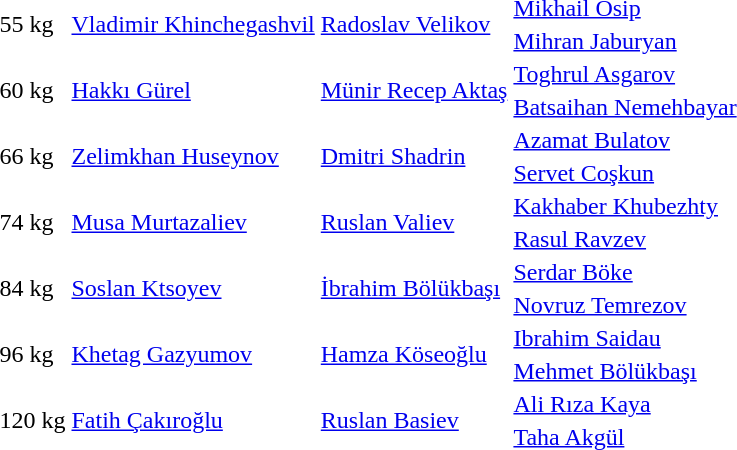<table>
<tr>
<td rowspan=2>55 kg</td>
<td rowspan=2> <a href='#'>Vladimir Khinchegashvil</a></td>
<td rowspan=2> <a href='#'>Radoslav Velikov</a></td>
<td> <a href='#'>Mikhail Osip</a></td>
</tr>
<tr>
<td> <a href='#'>Mihran Jaburyan</a></td>
</tr>
<tr>
<td rowspan=2>60 kg</td>
<td rowspan=2> <a href='#'>Hakkı Gürel</a></td>
<td rowspan=2> <a href='#'>Münir Recep Aktaş</a></td>
<td> <a href='#'>Toghrul Asgarov</a></td>
</tr>
<tr>
<td> <a href='#'>Batsaihan Nemehbayar</a></td>
</tr>
<tr>
<td rowspan=2>66 kg</td>
<td rowspan=2> <a href='#'>Zelimkhan Huseynov</a></td>
<td rowspan=2> <a href='#'>Dmitri Shadrin</a></td>
<td> <a href='#'>Azamat Bulatov</a></td>
</tr>
<tr>
<td> <a href='#'>Servet Coşkun</a></td>
</tr>
<tr>
<td rowspan=2>74 kg</td>
<td rowspan=2> <a href='#'>Musa Murtazaliev</a></td>
<td rowspan=2> <a href='#'>Ruslan Valiev</a></td>
<td> <a href='#'>Kakhaber Khubezhty</a></td>
</tr>
<tr>
<td> <a href='#'>Rasul Ravzev</a></td>
</tr>
<tr>
<td rowspan=2>84 kg</td>
<td rowspan=2> <a href='#'>Soslan Ktsoyev</a></td>
<td rowspan=2> <a href='#'>İbrahim Bölükbaşı</a></td>
<td> <a href='#'>Serdar Böke</a></td>
</tr>
<tr>
<td> <a href='#'>Novruz Temrezov</a></td>
</tr>
<tr>
<td rowspan=2>96 kg</td>
<td rowspan=2> <a href='#'>Khetag Gazyumov</a></td>
<td rowspan=2> <a href='#'>Hamza Köseoğlu</a></td>
<td> <a href='#'>Ibrahim Saidau</a></td>
</tr>
<tr>
<td> <a href='#'>Mehmet Bölükbaşı</a></td>
</tr>
<tr>
<td rowspan=2>120 kg</td>
<td rowspan=2> <a href='#'>Fatih Çakıroğlu</a></td>
<td rowspan=2> <a href='#'>Ruslan Basiev</a></td>
<td> <a href='#'>Ali Rıza Kaya</a></td>
</tr>
<tr>
<td> <a href='#'>Taha Akgül</a></td>
</tr>
<tr>
</tr>
</table>
